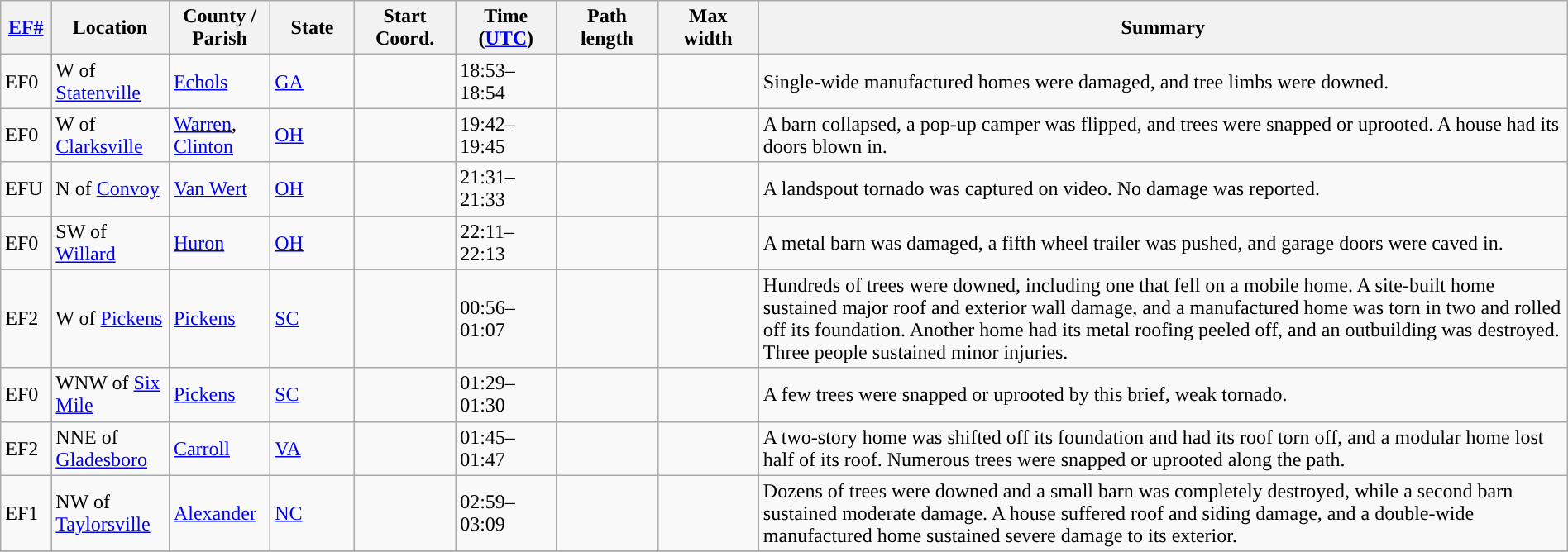<table class="wikitable sortable" style="width:100%;">
<tr>
<th scope="col"  style="width:3%; text-align:center;"><a href='#'>EF#</a></th>
<th scope="col"  style="width:7%; text-align:center;" class="unsortable">Location</th>
<th scope="col"  style="width:6%; text-align:center;" class="unsortable">County / Parish</th>
<th scope="col"  style="width:5%; text-align:center;">State</th>
<th scope="col"  style="width:6%; text-align:center;">Start Coord.</th>
<th scope="col"  style="width:6%; text-align:center;">Time (<a href='#'>UTC</a>)</th>
<th scope="col"  style="width:6%; text-align:center;">Path length</th>
<th scope="col"  style="width:6%; text-align:center;">Max width</th>
<th scope="col" class="unsortable" style="width:48%; text-align:center;">Summary</th>
</tr>
<tr>
<td>EF0</td>
<td>W of <a href='#'>Statenville</a></td>
<td><a href='#'>Echols</a></td>
<td><a href='#'>GA</a></td>
<td></td>
<td>18:53–18:54</td>
<td></td>
<td></td>
<td>Single-wide manufactured homes were damaged, and tree limbs were downed.</td>
</tr>
<tr>
<td>EF0</td>
<td>W of <a href='#'>Clarksville</a></td>
<td><a href='#'>Warren</a>, <a href='#'>Clinton</a></td>
<td><a href='#'>OH</a></td>
<td></td>
<td>19:42–19:45</td>
<td></td>
<td></td>
<td>A barn collapsed, a pop-up camper was flipped, and trees were snapped or uprooted. A house had its doors blown in.</td>
</tr>
<tr>
<td>EFU</td>
<td>N of <a href='#'>Convoy</a></td>
<td><a href='#'>Van Wert</a></td>
<td><a href='#'>OH</a></td>
<td></td>
<td>21:31–21:33</td>
<td></td>
<td></td>
<td>A landspout tornado was captured on video. No damage was reported.</td>
</tr>
<tr>
<td>EF0</td>
<td>SW of <a href='#'>Willard</a></td>
<td><a href='#'>Huron</a></td>
<td><a href='#'>OH</a></td>
<td></td>
<td>22:11–22:13</td>
<td></td>
<td></td>
<td>A metal barn was damaged, a fifth wheel trailer was pushed, and garage doors were caved in.</td>
</tr>
<tr>
<td>EF2</td>
<td>W of <a href='#'>Pickens</a></td>
<td><a href='#'>Pickens</a></td>
<td><a href='#'>SC</a></td>
<td></td>
<td>00:56–01:07</td>
<td></td>
<td></td>
<td>Hundreds of trees were downed, including one that fell on a mobile home. A site-built home sustained major roof and exterior wall damage, and a manufactured home was torn in two and rolled off its foundation. Another home had its metal roofing peeled off, and an outbuilding was destroyed. Three people sustained minor injuries.</td>
</tr>
<tr>
<td>EF0</td>
<td>WNW of <a href='#'>Six Mile</a></td>
<td><a href='#'>Pickens</a></td>
<td><a href='#'>SC</a></td>
<td></td>
<td>01:29–01:30</td>
<td></td>
<td></td>
<td>A few trees were snapped or uprooted by this brief, weak tornado.</td>
</tr>
<tr>
<td>EF2</td>
<td>NNE of <a href='#'>Gladesboro</a></td>
<td><a href='#'>Carroll</a></td>
<td><a href='#'>VA</a></td>
<td></td>
<td>01:45–01:47</td>
<td></td>
<td></td>
<td>A two-story home was shifted off its foundation and had its roof torn off, and a modular home lost half of its roof. Numerous trees were snapped or uprooted along the path.</td>
</tr>
<tr>
<td>EF1</td>
<td>NW of <a href='#'>Taylorsville</a></td>
<td><a href='#'>Alexander</a></td>
<td><a href='#'>NC</a></td>
<td></td>
<td>02:59–03:09</td>
<td></td>
<td></td>
<td>Dozens of trees were downed and a small barn was completely destroyed, while a second barn sustained moderate damage. A house suffered roof and siding damage, and a double-wide manufactured home sustained severe damage to its exterior.</td>
</tr>
<tr>
</tr>
</table>
